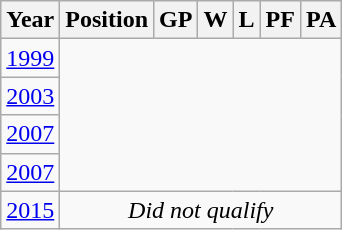<table class="wikitable" style="text-align: center;">
<tr>
<th>Year</th>
<th>Position</th>
<th>GP</th>
<th>W</th>
<th>L</th>
<th>PF</th>
<th>PA</th>
</tr>
<tr>
<td> <a href='#'>1999</a></td>
<td colspan=6 rowspan=4></td>
</tr>
<tr>
<td> <a href='#'>2003</a></td>
</tr>
<tr>
<td> <a href='#'>2007</a></td>
</tr>
<tr>
<td> <a href='#'>2007</a></td>
</tr>
<tr>
<td> <a href='#'>2015</a></td>
<td colspan=6><em>Did not qualify</em></td>
</tr>
</table>
